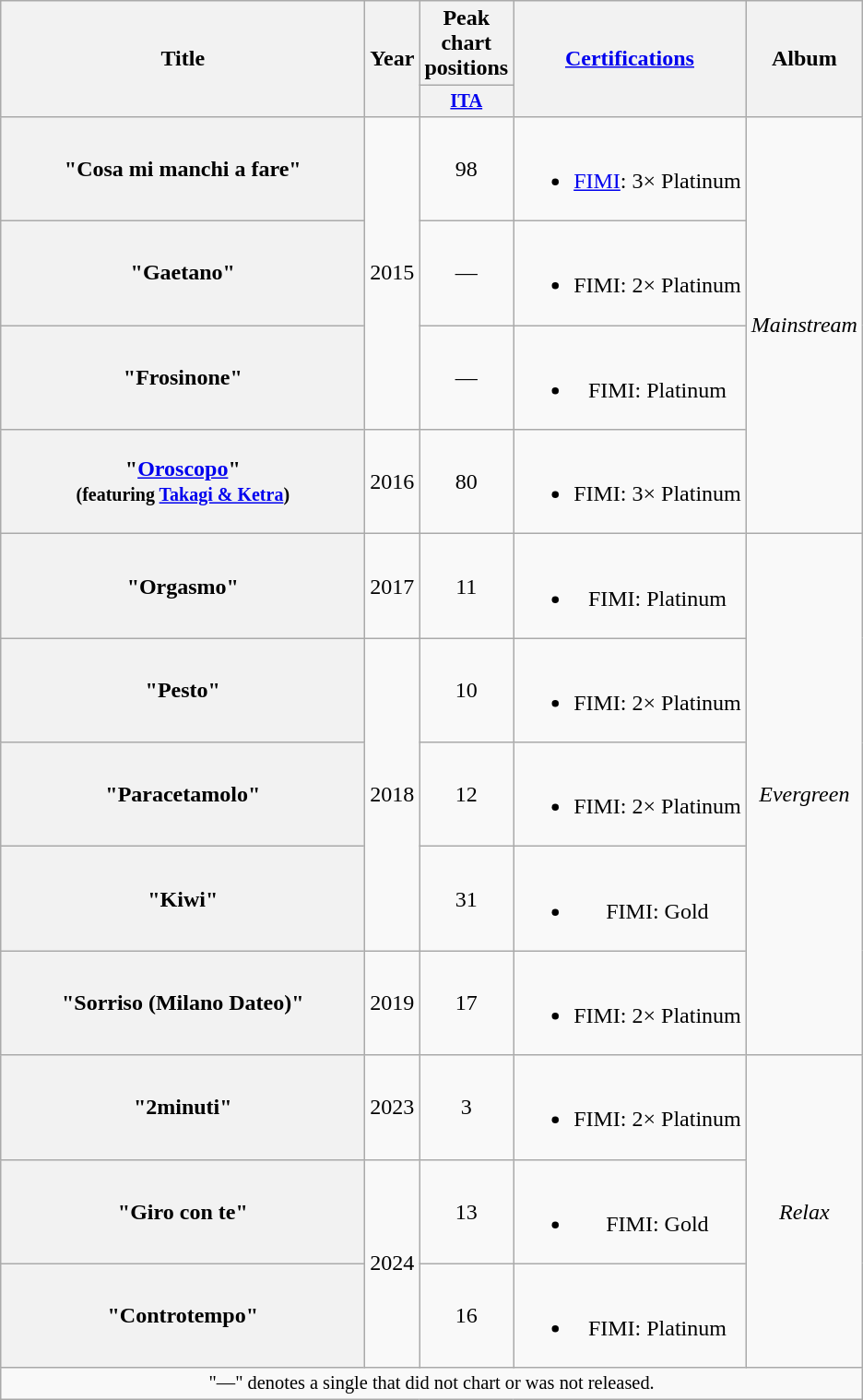<table class="wikitable plainrowheaders" style="text-align:center;">
<tr>
<th scope="col" rowspan="2" style="width:16em;">Title</th>
<th scope="col" rowspan="2" style="width:1em;">Year</th>
<th scope="col" colspan="1">Peak chart positions</th>
<th scope="col" rowspan="2"><a href='#'>Certifications</a></th>
<th scope="col" rowspan="2">Album</th>
</tr>
<tr>
<th scope="col" style="width:3em;font-size:85%;"><a href='#'>ITA</a><br></th>
</tr>
<tr>
<th scope="row">"Cosa mi manchi a fare"</th>
<td rowspan="3">2015</td>
<td>98</td>
<td><br><ul><li><a href='#'>FIMI</a>: 3× Platinum</li></ul></td>
<td rowspan="4"><em>Mainstream</em></td>
</tr>
<tr>
<th scope="row">"Gaetano"</th>
<td>—</td>
<td><br><ul><li>FIMI: 2× Platinum</li></ul></td>
</tr>
<tr>
<th scope="row">"Frosinone"</th>
<td>—</td>
<td><br><ul><li>FIMI: Platinum</li></ul></td>
</tr>
<tr>
<th scope="row">"<a href='#'>Oroscopo</a>"<br><small>(featuring <a href='#'>Takagi & Ketra</a>)</small></th>
<td>2016</td>
<td>80</td>
<td><br><ul><li>FIMI: 3× Platinum</li></ul></td>
</tr>
<tr>
<th scope="row">"Orgasmo"</th>
<td>2017</td>
<td>11</td>
<td><br><ul><li>FIMI: Platinum</li></ul></td>
<td rowspan="5"><em>Evergreen</em></td>
</tr>
<tr>
<th scope="row">"Pesto"</th>
<td rowspan="3">2018</td>
<td>10</td>
<td><br><ul><li>FIMI: 2× Platinum</li></ul></td>
</tr>
<tr>
<th scope="row">"Paracetamolo"</th>
<td>12</td>
<td><br><ul><li>FIMI: 2× Platinum</li></ul></td>
</tr>
<tr>
<th scope="row">"Kiwi"</th>
<td>31</td>
<td><br><ul><li>FIMI: Gold</li></ul></td>
</tr>
<tr>
<th scope="row">"Sorriso (Milano Dateo)"</th>
<td>2019</td>
<td>17</td>
<td><br><ul><li>FIMI: 2× Platinum</li></ul></td>
</tr>
<tr>
<th scope="row">"2minuti"</th>
<td>2023</td>
<td>3</td>
<td><br><ul><li>FIMI: 2× Platinum</li></ul></td>
<td rowspan="3"><em>Relax</em></td>
</tr>
<tr>
<th scope="row">"Giro con te"</th>
<td rowspan="2">2024</td>
<td>13</td>
<td><br><ul><li>FIMI: Gold</li></ul></td>
</tr>
<tr>
<th scope="row">"Controtempo"</th>
<td>16</td>
<td><br><ul><li>FIMI: Platinum</li></ul></td>
</tr>
<tr>
<td colspan="5" style="text-align:center; font-size:85%;">"—" denotes a single that did not chart or was not released.</td>
</tr>
</table>
